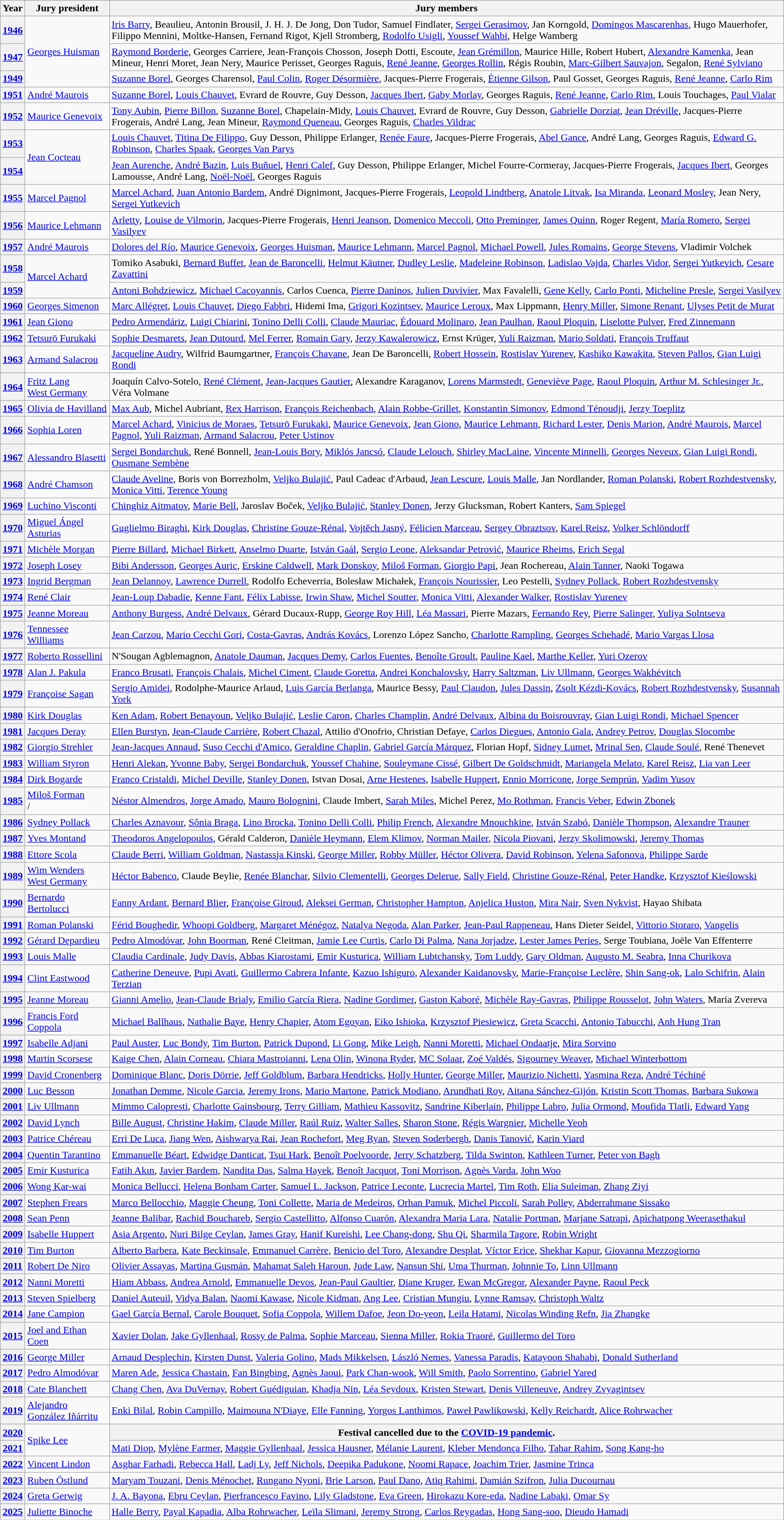<table class="wikitable">
<tr>
<th>Year</th>
<th>Jury president</th>
<th>Jury members</th>
</tr>
<tr>
<th><a href='#'>1946</a></th>
<td rowspan="3"><a href='#'>Georges Huisman</a><br></td>
<td><a href='#'>Iris Barry</a>, Beaulieu, Antonin Brousil, J. H. J. De Jong, Don Tudor, Samuel Findlater, <a href='#'>Sergei Gerasimov</a>, Jan Korngold, <a href='#'>Domingos Mascarenhas</a>, Hugo Mauerhofer, Filippo Mennini, Moltke-Hansen, Fernand Rigot, Kjell Stromberg, <a href='#'>Rodolfo Usigli</a>, <a href='#'>Youssef Wahbi</a>, Helge Wamberg</td>
</tr>
<tr>
<th><a href='#'>1947</a></th>
<td><a href='#'>Raymond Borderie</a>, Georges Carriere, Jean-François Chosson, Joseph Dotti, Escoute, <a href='#'>Jean Grémillon</a>, Maurice Hille, Robert Hubert, <a href='#'>Alexandre Kamenka</a>, Jean Mineur, Henri Moret, Jean Nery, Maurice Perisset, Georges Raguis, <a href='#'>René Jeanne</a>, <a href='#'>Georges Rollin</a>, Régis Roubin, <a href='#'>Marc-Gilbert Sauvajon</a>, Segalon, <a href='#'>René Sylviano</a></td>
</tr>
<tr>
<th><a href='#'>1949</a></th>
<td><a href='#'>Suzanne Borel</a>, Georges Charensol, <a href='#'>Paul Colin</a>, <a href='#'>Roger Désormière</a>, Jacques-Pierre Frogerais, <a href='#'>Étienne Gilson</a>, Paul Gosset, Georges Raguis, <a href='#'>René Jeanne</a>, <a href='#'>Carlo Rim</a></td>
</tr>
<tr>
<th><a href='#'>1951</a></th>
<td><a href='#'>André Maurois</a><br></td>
<td><a href='#'>Suzanne Borel</a>, <a href='#'>Louis Chauvet</a>, Evrard de Rouvre, Guy Desson, <a href='#'>Jacques Ibert</a>, <a href='#'>Gaby Morlay</a>, Georges Raguis, <a href='#'>René Jeanne</a>, <a href='#'>Carlo Rim</a>, Louis Touchages, <a href='#'>Paul Vialar</a></td>
</tr>
<tr>
<th><a href='#'>1952</a></th>
<td><a href='#'>Maurice Genevoix</a><br></td>
<td><a href='#'>Tony Aubin</a>, <a href='#'>Pierre Billon</a>, <a href='#'>Suzanne Borel</a>, Chapelain-Midy, <a href='#'>Louis Chauvet</a>, Evrard de Rouvre, Guy Desson, <a href='#'>Gabrielle Dorziat</a>, <a href='#'>Jean Dréville</a>, Jacques-Pierre Frogerais, André Lang, Jean Mineur, <a href='#'>Raymond Queneau</a>, Georges Raguis, <a href='#'>Charles Vildrac</a></td>
</tr>
<tr>
<th><a href='#'>1953</a></th>
<td rowspan="2"><a href='#'>Jean Cocteau</a><br></td>
<td><a href='#'>Louis Chauvet</a>, <a href='#'>Titina De Filippo</a>, Guy Desson, Philippe Erlanger, <a href='#'>Renée Faure</a>, Jacques-Pierre Frogerais, <a href='#'>Abel Gance</a>, André Lang, Georges Raguis, <a href='#'>Edward G. Robinson</a>, <a href='#'>Charles Spaak</a>, <a href='#'>Georges Van Parys</a></td>
</tr>
<tr>
<th><a href='#'>1954</a></th>
<td><a href='#'>Jean Aurenche</a>, <a href='#'>André Bazin</a>, <a href='#'>Luis Buñuel</a>, <a href='#'>Henri Calef</a>, Guy Desson, Philippe Erlanger, Michel Fourre-Cormeray, Jacques-Pierre Frogerais, <a href='#'>Jacques Ibert</a>, Georges Lamousse, André Lang, <a href='#'>Noël-Noël</a>, Georges Raguis</td>
</tr>
<tr>
<th><a href='#'>1955</a></th>
<td><a href='#'>Marcel Pagnol</a><br></td>
<td><a href='#'>Marcel Achard</a>, <a href='#'>Juan Antonio Bardem</a>, André Dignimont, Jacques-Pierre Frogerais, <a href='#'>Leopold Lindtberg</a>, <a href='#'>Anatole Litvak</a>, <a href='#'>Isa Miranda</a>, <a href='#'>Leonard Mosley</a>, Jean Nery, <a href='#'>Sergei Yutkevich</a></td>
</tr>
<tr>
<th><a href='#'>1956</a></th>
<td><a href='#'>Maurice Lehmann</a><br></td>
<td><a href='#'>Arletty</a>, <a href='#'>Louise de Vilmorin</a>, Jacques-Pierre Frogerais, <a href='#'>Henri Jeanson</a>, <a href='#'>Domenico Meccoli</a>, <a href='#'>Otto Preminger</a>, <a href='#'>James Quinn</a>, Roger Regent, <a href='#'>María Romero</a>, <a href='#'>Sergei Vasilyev</a></td>
</tr>
<tr>
<th><a href='#'>1957</a></th>
<td><a href='#'>André Maurois</a><br></td>
<td><a href='#'>Dolores del Río</a>, <a href='#'>Maurice Genevoix</a>, <a href='#'>Georges Huisman</a>, <a href='#'>Maurice Lehmann</a>, <a href='#'>Marcel Pagnol</a>, <a href='#'>Michael Powell</a>, <a href='#'>Jules Romains</a>, <a href='#'>George Stevens</a>, Vladimir Volchek</td>
</tr>
<tr>
<th><a href='#'>1958</a></th>
<td rowspan="2"><a href='#'>Marcel Achard</a><br></td>
<td>Tomiko Asabuki, <a href='#'>Bernard Buffet</a>, <a href='#'>Jean de Baroncelli</a>, <a href='#'>Helmut Käutner</a>, <a href='#'>Dudley Leslie</a>, <a href='#'>Madeleine Robinson</a>, <a href='#'>Ladislao Vajda</a>, <a href='#'>Charles Vidor</a>, <a href='#'>Sergei Yutkevich</a>, <a href='#'>Cesare Zavattini</a></td>
</tr>
<tr>
<th><a href='#'>1959</a></th>
<td><a href='#'>Antoni Bohdziewicz</a>, <a href='#'>Michael Cacoyannis</a>, Carlos Cuenca, <a href='#'>Pierre Daninos</a>, <a href='#'>Julien Duvivier</a>, Max Favalelli, <a href='#'>Gene Kelly</a>, <a href='#'>Carlo Ponti</a>, <a href='#'>Micheline Presle</a>, <a href='#'>Sergei Vasilyev</a></td>
</tr>
<tr>
<th><a href='#'>1960</a></th>
<td><a href='#'>Georges Simenon</a><br></td>
<td><a href='#'>Marc Allégret</a>, <a href='#'>Louis Chauvet</a>, <a href='#'>Diego Fabbri</a>, Hidemi Ima, <a href='#'>Grigori Kozintsev</a>, <a href='#'>Maurice Leroux</a>, Max Lippmann, <a href='#'>Henry Miller</a>, <a href='#'>Simone Renant</a>, <a href='#'>Ulyses Petit de Murat</a></td>
</tr>
<tr>
<th><a href='#'>1961</a></th>
<td><a href='#'>Jean Giono</a><br></td>
<td><a href='#'>Pedro Armendáriz</a>, <a href='#'>Luigi Chiarini</a>, <a href='#'>Tonino Delli Colli</a>, <a href='#'>Claude Mauriac</a>, <a href='#'>Édouard Molinaro</a>, <a href='#'>Jean Paulhan</a>, <a href='#'>Raoul Ploquin</a>, <a href='#'>Liselotte Pulver</a>, <a href='#'>Fred Zinnemann</a></td>
</tr>
<tr>
<th><a href='#'>1962</a></th>
<td><a href='#'>Tetsurō Furukaki</a><br></td>
<td><a href='#'>Sophie Desmarets</a>, <a href='#'>Jean Dutourd</a>, <a href='#'>Mel Ferrer</a>, <a href='#'>Romain Gary</a>, <a href='#'>Jerzy Kawalerowicz</a>, Ernst Krüger, <a href='#'>Yuli Raizman</a>, <a href='#'>Mario Soldati</a>, <a href='#'>François Truffaut</a></td>
</tr>
<tr>
<th><a href='#'>1963</a></th>
<td><a href='#'>Armand Salacrou</a><br></td>
<td><a href='#'>Jacqueline Audry</a>, Wilfrid Baumgartner, <a href='#'>François Chavane</a>, Jean De Baroncelli, <a href='#'>Robert Hossein</a>, <a href='#'>Rostislav Yurenev</a>, <a href='#'>Kashiko Kawakita</a>, <a href='#'>Steven Pallos</a>, <a href='#'>Gian Luigi Rondi</a></td>
</tr>
<tr>
<th><a href='#'>1964</a></th>
<td><a href='#'>Fritz Lang</a><br> <a href='#'>West Germany</a></td>
<td>Joaquín Calvo-Sotelo, <a href='#'>René Clément</a>, <a href='#'>Jean-Jacques Gautier</a>, Alexandre Karaganov, <a href='#'>Lorens Marmstedt</a>, <a href='#'>Geneviève Page</a>, <a href='#'>Raoul Ploquin</a>, <a href='#'>Arthur M. Schlesinger Jr.</a>, Véra Volmane</td>
</tr>
<tr>
<th><a href='#'>1965</a></th>
<td><a href='#'>Olivia de Havilland</a><br></td>
<td><a href='#'>Max Aub</a>, Michel Aubriant, <a href='#'>Rex Harrison</a>, <a href='#'>François Reichenbach</a>, <a href='#'>Alain Robbe-Grillet</a>, <a href='#'>Konstantin Simonov</a>, <a href='#'>Edmond Ténoudji</a>, <a href='#'>Jerzy Toeplitz</a></td>
</tr>
<tr>
<th><a href='#'>1966</a></th>
<td><a href='#'>Sophia Loren</a><br></td>
<td><a href='#'>Marcel Achard</a>, <a href='#'>Vinicius de Moraes</a>, <a href='#'>Tetsurō Furukaki</a>, <a href='#'>Maurice Genevoix</a>, <a href='#'>Jean Giono</a>, <a href='#'>Maurice Lehmann</a>, <a href='#'>Richard Lester</a>, <a href='#'>Denis Marion</a>, <a href='#'>André Maurois</a>, <a href='#'>Marcel Pagnol</a>, <a href='#'>Yuli Raizman</a>, <a href='#'>Armand Salacrou</a>, <a href='#'>Peter Ustinov</a></td>
</tr>
<tr>
<th><a href='#'>1967</a></th>
<td><a href='#'>Alessandro Blasetti</a><br></td>
<td><a href='#'>Sergei Bondarchuk</a>, René Bonnell, <a href='#'>Jean-Louis Bory</a>, <a href='#'>Miklós Jancsó</a>, <a href='#'>Claude Lelouch</a>, <a href='#'>Shirley MacLaine</a>, <a href='#'>Vincente Minnelli</a>, <a href='#'>Georges Neveux</a>, <a href='#'>Gian Luigi Rondi</a>, <a href='#'>Ousmane Sembène</a></td>
</tr>
<tr>
<th><a href='#'>1968</a></th>
<td><a href='#'>André Chamson</a><br></td>
<td><a href='#'>Claude Aveline</a>, Boris von Borrezholm, <a href='#'>Veljko Bulajić</a>, Paul Cadeac d'Arbaud, <a href='#'>Jean Lescure</a>, <a href='#'>Louis Malle</a>, Jan Nordlander, <a href='#'>Roman Polanski</a>, <a href='#'>Robert Rozhdestvensky</a>, <a href='#'>Monica Vitti</a>, <a href='#'>Terence Young</a></td>
</tr>
<tr>
<th><a href='#'>1969</a></th>
<td><a href='#'>Luchino Visconti</a><br></td>
<td><a href='#'>Chinghiz Aitmatov</a>, <a href='#'>Marie Bell</a>, Jaroslav Boček, <a href='#'>Veljko Bulajić</a>, <a href='#'>Stanley Donen</a>, Jerzy Glucksman, Robert Kanters, <a href='#'>Sam Spiegel</a></td>
</tr>
<tr>
<th><a href='#'>1970</a></th>
<td><a href='#'>Miguel Ángel Asturias</a><br></td>
<td><a href='#'>Guglielmo Biraghi</a>, <a href='#'>Kirk Douglas</a>, <a href='#'>Christine Gouze-Rénal</a>, <a href='#'>Vojtěch Jasný</a>, <a href='#'>Félicien Marceau</a>, <a href='#'>Sergey Obraztsov</a>, <a href='#'>Karel Reisz</a>, <a href='#'>Volker Schlöndorff</a></td>
</tr>
<tr>
<th><a href='#'>1971</a></th>
<td><a href='#'>Michèle Morgan</a><br></td>
<td><a href='#'>Pierre Billard</a>, <a href='#'>Michael Birkett</a>, <a href='#'>Anselmo Duarte</a>, <a href='#'>István Gaál</a>, <a href='#'>Sergio Leone</a>, <a href='#'>Aleksandar Petrović</a>, <a href='#'>Maurice Rheims</a>, <a href='#'>Erich Segal</a></td>
</tr>
<tr>
<th><a href='#'>1972</a></th>
<td><a href='#'>Joseph Losey</a><br></td>
<td><a href='#'>Bibi Andersson</a>, <a href='#'>Georges Auric</a>, <a href='#'>Erskine Caldwell</a>, <a href='#'>Mark Donskoy</a>, <a href='#'>Miloš Forman</a>, <a href='#'>Giorgio Papi</a>, Jean Rochereau, <a href='#'>Alain Tanner</a>, Naoki Togawa</td>
</tr>
<tr>
<th><a href='#'>1973</a></th>
<td><a href='#'>Ingrid Bergman</a><br></td>
<td><a href='#'>Jean Delannoy</a>, <a href='#'>Lawrence Durrell</a>, Rodolfo Echeverria, Bolesław Michałek, <a href='#'>François Nourissier</a>, Leo Pestelli, <a href='#'>Sydney Pollack</a>, <a href='#'>Robert Rozhdestvensky</a></td>
</tr>
<tr>
<th><a href='#'>1974</a></th>
<td><a href='#'>René Clair</a><br></td>
<td><a href='#'>Jean-Loup Dabadie</a>, <a href='#'>Kenne Fant</a>, <a href='#'>Félix Labisse</a>, <a href='#'>Irwin Shaw</a>, <a href='#'>Michel Soutter</a>, <a href='#'>Monica Vitti</a>, <a href='#'>Alexander Walker</a>, <a href='#'>Rostislav Yurenev</a></td>
</tr>
<tr>
<th><a href='#'>1975</a></th>
<td><a href='#'>Jeanne Moreau</a><br></td>
<td><a href='#'>Anthony Burgess</a>, <a href='#'>André Delvaux</a>, Gérard Ducaux-Rupp, <a href='#'>George Roy Hill</a>, <a href='#'>Léa Massari</a>, Pierre Mazars, <a href='#'>Fernando Rey</a>, <a href='#'>Pierre Salinger</a>, <a href='#'>Yuliya Solntseva</a></td>
</tr>
<tr>
<th><a href='#'>1976</a></th>
<td><a href='#'>Tennessee Williams</a><br></td>
<td><a href='#'>Jean Carzou</a>, <a href='#'>Mario Cecchi Gori</a>, <a href='#'>Costa-Gavras</a>, <a href='#'>András Kovács</a>, Lorenzo López Sancho, <a href='#'>Charlotte Rampling</a>, <a href='#'>Georges Schehadé</a>, <a href='#'>Mario Vargas Llosa</a></td>
</tr>
<tr>
<th><a href='#'>1977</a></th>
<td><a href='#'>Roberto Rossellini</a><br></td>
<td>N'Sougan Agblemagnon, <a href='#'>Anatole Dauman</a>, <a href='#'>Jacques Demy</a>, <a href='#'>Carlos Fuentes</a>, <a href='#'>Benoîte Groult</a>, <a href='#'>Pauline Kael</a>, <a href='#'>Marthe Keller</a>, <a href='#'>Yuri Ozerov</a></td>
</tr>
<tr>
<th><a href='#'>1978</a></th>
<td><a href='#'>Alan J. Pakula</a><br></td>
<td><a href='#'>Franco Brusati</a>, <a href='#'>François Chalais</a>, <a href='#'>Michel Ciment</a>, <a href='#'>Claude Goretta</a>, <a href='#'>Andrei Konchalovsky</a>, <a href='#'>Harry Saltzman</a>, <a href='#'>Liv Ullmann</a>, <a href='#'>Georges Wakhévitch</a></td>
</tr>
<tr>
<th><a href='#'>1979</a></th>
<td><a href='#'>Françoise Sagan</a><br></td>
<td><a href='#'>Sergio Amidei</a>, Rodolphe-Maurice Arlaud, <a href='#'>Luis García Berlanga</a>, Maurice Bessy, <a href='#'>Paul Claudon</a>, <a href='#'>Jules Dassin</a>, <a href='#'>Zsolt Kézdi-Kovács</a>, <a href='#'>Robert Rozhdestvensky</a>, <a href='#'>Susannah York</a></td>
</tr>
<tr>
<th><a href='#'>1980</a></th>
<td><a href='#'>Kirk Douglas</a><br></td>
<td><a href='#'>Ken Adam</a>, <a href='#'>Robert Benayoun</a>, <a href='#'>Veljko Bulajić</a>, <a href='#'>Leslie Caron</a>, <a href='#'>Charles Champlin</a>, <a href='#'>André Delvaux</a>, <a href='#'>Albina du Boisrouvray</a>, <a href='#'>Gian Luigi Rondi</a>, <a href='#'>Michael Spencer</a></td>
</tr>
<tr>
<th><a href='#'>1981</a></th>
<td><a href='#'>Jacques Deray</a><br></td>
<td><a href='#'>Ellen Burstyn</a>, <a href='#'>Jean-Claude Carrière</a>, <a href='#'>Robert Chazal</a>, Attilio d'Onofrio, Christian Defaye, <a href='#'>Carlos Diegues</a>, <a href='#'>Antonio Gala</a>, <a href='#'>Andrey Petrov</a>, <a href='#'>Douglas Slocombe</a></td>
</tr>
<tr>
<th><a href='#'>1982</a></th>
<td><a href='#'>Giorgio Strehler</a><br></td>
<td><a href='#'>Jean-Jacques Annaud</a>, <a href='#'>Suso Cecchi d'Amico</a>, <a href='#'>Geraldine Chaplin</a>, <a href='#'>Gabriel García Márquez</a>, Florian Hopf, <a href='#'>Sidney Lumet</a>, <a href='#'>Mrinal Sen</a>, <a href='#'>Claude Soulé</a>, René Thenevet</td>
</tr>
<tr>
<th><a href='#'>1983</a></th>
<td><a href='#'>William Styron</a><br></td>
<td><a href='#'>Henri Alekan</a>, <a href='#'>Yvonne Baby</a>, <a href='#'>Sergei Bondarchuk</a>, <a href='#'>Youssef Chahine</a>, <a href='#'>Souleymane Cissé</a>, <a href='#'>Gilbert De Goldschmidt</a>, <a href='#'>Mariangela Melato</a>, <a href='#'>Karel Reisz</a>, <a href='#'>Lia van Leer</a></td>
</tr>
<tr>
<th><a href='#'>1984</a></th>
<td><a href='#'>Dirk Bogarde</a><br></td>
<td><a href='#'>Franco Cristaldi</a>, <a href='#'>Michel Deville</a>, <a href='#'>Stanley Donen</a>, Istvan Dosai, <a href='#'>Arne Hestenes</a>, <a href='#'>Isabelle Huppert</a>, <a href='#'>Ennio Morricone</a>, <a href='#'>Jorge Semprún</a>, <a href='#'>Vadim Yusov</a></td>
</tr>
<tr>
<th><a href='#'>1985</a></th>
<td><a href='#'>Miloš Forman</a><br> / </td>
<td><a href='#'>Néstor Almendros</a>, <a href='#'>Jorge Amado</a>, <a href='#'>Mauro Bolognini</a>, Claude Imbert, <a href='#'>Sarah Miles</a>, Michel Perez, <a href='#'>Mo Rothman</a>, <a href='#'>Francis Veber</a>, <a href='#'>Edwin Zbonek</a></td>
</tr>
<tr>
<th><a href='#'>1986</a></th>
<td><a href='#'>Sydney Pollack</a><br></td>
<td><a href='#'>Charles Aznavour</a>, <a href='#'>Sônia Braga</a>, <a href='#'>Lino Brocka</a>, <a href='#'>Tonino Delli Colli</a>, <a href='#'>Philip French</a>, <a href='#'>Alexandre Mnouchkine</a>, <a href='#'>István Szabó</a>, <a href='#'>Danièle Thompson</a>, <a href='#'>Alexandre Trauner</a></td>
</tr>
<tr>
<th><a href='#'>1987</a></th>
<td><a href='#'>Yves Montand</a><br></td>
<td><a href='#'>Theodoros Angelopoulos</a>, Gérald Calderon, <a href='#'>Danièle Heymann</a>, <a href='#'>Elem Klimov</a>, <a href='#'>Norman Mailer</a>, <a href='#'>Nicola Piovani</a>, <a href='#'>Jerzy Skolimowski</a>, <a href='#'>Jeremy Thomas</a></td>
</tr>
<tr>
<th><a href='#'>1988</a></th>
<td><a href='#'>Ettore Scola</a><br></td>
<td><a href='#'>Claude Berri</a>, <a href='#'>William Goldman</a>, <a href='#'>Nastassja Kinski</a>, <a href='#'>George Miller</a>, <a href='#'>Robby Müller</a>, <a href='#'>Héctor Olivera</a>, <a href='#'>David Robinson</a>, <a href='#'>Yelena Safonova</a>, <a href='#'>Philippe Sarde</a></td>
</tr>
<tr>
<th><a href='#'>1989</a></th>
<td><a href='#'>Wim Wenders</a><br> <a href='#'>West Germany</a></td>
<td><a href='#'>Héctor Babenco</a>, Claude Beylie, <a href='#'>Renée Blanchar</a>, <a href='#'>Silvio Clementelli</a>, <a href='#'>Georges Delerue</a>, <a href='#'>Sally Field</a>, <a href='#'>Christine Gouze-Rénal</a>, <a href='#'>Peter Handke</a>, <a href='#'>Krzysztof Kieślowski</a></td>
</tr>
<tr>
<th><a href='#'>1990</a></th>
<td><a href='#'>Bernardo Bertolucci</a><br></td>
<td><a href='#'>Fanny Ardant</a>, <a href='#'>Bernard Blier</a>, <a href='#'>Françoise Giroud</a>, <a href='#'>Aleksei German</a>, <a href='#'>Christopher Hampton</a>, <a href='#'>Anjelica Huston</a>, <a href='#'>Mira Nair</a>, <a href='#'>Sven Nykvist</a>, Hayao Shibata</td>
</tr>
<tr>
<th><a href='#'>1991</a></th>
<td><a href='#'>Roman Polanski</a><br></td>
<td><a href='#'>Férid Boughedir</a>, <a href='#'>Whoopi Goldberg</a>, <a href='#'>Margaret Ménégoz</a>, <a href='#'>Natalya Negoda</a>, <a href='#'>Alan Parker</a>, <a href='#'>Jean-Paul Rappeneau</a>, Hans Dieter Seidel, <a href='#'>Vittorio Storaro</a>, <a href='#'>Vangelis</a></td>
</tr>
<tr>
<th><a href='#'>1992</a></th>
<td><a href='#'>Gérard Depardieu</a><br></td>
<td><a href='#'>Pedro Almodóvar</a>, <a href='#'>John Boorman</a>, René Cleitman, <a href='#'>Jamie Lee Curtis</a>, <a href='#'>Carlo Di Palma</a>, <a href='#'>Nana Jorjadze</a>, <a href='#'>Lester James Peries</a>, Serge Toubiana, Joële Van Effenterre</td>
</tr>
<tr>
<th><a href='#'>1993</a></th>
<td><a href='#'>Louis Malle</a><br></td>
<td><a href='#'>Claudia Cardinale</a>, <a href='#'>Judy Davis</a>, <a href='#'>Abbas Kiarostami</a>, <a href='#'>Emir Kusturica</a>, <a href='#'>William Lubtchansky</a>, <a href='#'>Tom Luddy</a>, <a href='#'>Gary Oldman</a>, <a href='#'>Augusto M. Seabra</a>, <a href='#'>Inna Churikova</a></td>
</tr>
<tr>
<th><a href='#'>1994</a></th>
<td><a href='#'>Clint Eastwood</a><br></td>
<td><a href='#'>Catherine Deneuve</a>, <a href='#'>Pupi Avati</a>, <a href='#'>Guillermo Cabrera Infante</a>, <a href='#'>Kazuo Ishiguro</a>, <a href='#'>Alexander Kaidanovsky</a>, <a href='#'>Marie-Françoise Leclère</a>, <a href='#'>Shin Sang-ok</a>, <a href='#'>Lalo Schifrin</a>, <a href='#'>Alain Terzian</a></td>
</tr>
<tr>
<th><a href='#'>1995</a></th>
<td><a href='#'>Jeanne Moreau</a><br></td>
<td><a href='#'>Gianni Amelio</a>, <a href='#'>Jean-Claude Brialy</a>, <a href='#'>Emilio García Riera</a>, <a href='#'>Nadine Gordimer</a>, <a href='#'>Gaston Kaboré</a>, <a href='#'>Michèle Ray-Gavras</a>, <a href='#'>Philippe Rousselot</a>, <a href='#'>John Waters</a>, Maria Zvereva</td>
</tr>
<tr>
<th><a href='#'>1996</a></th>
<td><a href='#'>Francis Ford Coppola</a><br></td>
<td><a href='#'>Michael Ballhaus</a>, <a href='#'>Nathalie Baye</a>, <a href='#'>Henry Chapier</a>, <a href='#'>Atom Egoyan</a>, <a href='#'>Eiko Ishioka</a>, <a href='#'>Krzysztof Piesiewicz</a>, <a href='#'>Greta Scacchi</a>, <a href='#'>Antonio Tabucchi</a>, <a href='#'>Anh Hung Tran</a></td>
</tr>
<tr>
<th><a href='#'>1997</a></th>
<td><a href='#'>Isabelle Adjani</a><br></td>
<td><a href='#'>Paul Auster</a>, <a href='#'>Luc Bondy</a>, <a href='#'>Tim Burton</a>, <a href='#'>Patrick Dupond</a>, <a href='#'>Li Gong</a>, <a href='#'>Mike Leigh</a>, <a href='#'>Nanni Moretti</a>, <a href='#'>Michael Ondaatje</a>, <a href='#'>Mira Sorvino</a></td>
</tr>
<tr>
<th><a href='#'>1998</a></th>
<td><a href='#'>Martin Scorsese</a><br></td>
<td><a href='#'>Kaige Chen</a>, <a href='#'>Alain Corneau</a>, <a href='#'>Chiara Mastroianni</a>, <a href='#'>Lena Olin</a>, <a href='#'>Winona Ryder</a>, <a href='#'>MC Solaar</a>, <a href='#'>Zoé Valdés</a>, <a href='#'>Sigourney Weaver</a>, <a href='#'>Michael Winterbottom</a></td>
</tr>
<tr>
<th><a href='#'>1999</a></th>
<td><a href='#'>David Cronenberg</a><br></td>
<td><a href='#'>Dominique Blanc</a>, <a href='#'>Doris Dörrie</a>, <a href='#'>Jeff Goldblum</a>, <a href='#'>Barbara Hendricks</a>, <a href='#'>Holly Hunter</a>, <a href='#'>George Miller</a>, <a href='#'>Maurizio Nichetti</a>, <a href='#'>Yasmina Reza</a>, <a href='#'>André Téchiné</a></td>
</tr>
<tr>
<th><a href='#'>2000</a></th>
<td><a href='#'>Luc Besson</a><br></td>
<td><a href='#'>Jonathan Demme</a>, <a href='#'>Nicole Garcia</a>, <a href='#'>Jeremy Irons</a>, <a href='#'>Mario Martone</a>, <a href='#'>Patrick Modiano</a>, <a href='#'>Arundhati Roy</a>, <a href='#'>Aitana Sánchez-Gijón</a>, <a href='#'>Kristin Scott Thomas</a>, <a href='#'>Barbara Sukowa</a></td>
</tr>
<tr>
<th><a href='#'>2001</a></th>
<td><a href='#'>Liv Ullmann</a><br></td>
<td><a href='#'>Mimmo Calopresti</a>, <a href='#'>Charlotte Gainsbourg</a>, <a href='#'>Terry Gilliam</a>, <a href='#'>Mathieu Kassovitz</a>, <a href='#'>Sandrine Kiberlain</a>, <a href='#'>Philippe Labro</a>, <a href='#'>Julia Ormond</a>, <a href='#'>Moufida Tlatli</a>, <a href='#'>Edward Yang</a></td>
</tr>
<tr>
<th><a href='#'>2002</a></th>
<td><a href='#'>David Lynch</a><br></td>
<td><a href='#'>Bille August</a>, <a href='#'>Christine Hakim</a>, <a href='#'>Claude Miller</a>, <a href='#'>Raúl Ruiz</a>, <a href='#'>Walter Salles</a>, <a href='#'>Sharon Stone</a>, <a href='#'>Régis Wargnier</a>, <a href='#'>Michelle Yeoh</a></td>
</tr>
<tr>
<th><a href='#'>2003</a></th>
<td><a href='#'>Patrice Chéreau</a><br></td>
<td><a href='#'>Erri De Luca</a>, <a href='#'>Jiang Wen</a>, <a href='#'>Aishwarya Rai</a>, <a href='#'>Jean Rochefort</a>, <a href='#'>Meg Ryan</a>, <a href='#'>Steven Soderbergh</a>, <a href='#'>Danis Tanović</a>, <a href='#'>Karin Viard</a></td>
</tr>
<tr>
<th><a href='#'>2004</a></th>
<td><a href='#'>Quentin Tarantino</a><br></td>
<td><a href='#'>Emmanuelle Béart</a>, <a href='#'>Edwidge Danticat</a>, <a href='#'>Tsui Hark</a>, <a href='#'>Benoît Poelvoorde</a>, <a href='#'>Jerry Schatzberg</a>, <a href='#'>Tilda Swinton</a>, <a href='#'>Kathleen Turner</a>, <a href='#'>Peter von Bagh</a></td>
</tr>
<tr>
<th><a href='#'>2005</a></th>
<td><a href='#'>Emir Kusturica</a><br></td>
<td><a href='#'>Fatih Akın</a>, <a href='#'>Javier Bardem</a>, <a href='#'>Nandita Das</a>, <a href='#'>Salma Hayek</a>, <a href='#'>Benoît Jacquot</a>, <a href='#'>Toni Morrison</a>, <a href='#'>Agnès Varda</a>, <a href='#'>John Woo</a></td>
</tr>
<tr>
<th><a href='#'>2006</a></th>
<td><a href='#'>Wong Kar-wai</a><br></td>
<td><a href='#'>Monica Bellucci</a>, <a href='#'>Helena Bonham Carter</a>, <a href='#'>Samuel L. Jackson</a>, <a href='#'>Patrice Leconte</a>, <a href='#'>Lucrecia Martel</a>, <a href='#'>Tim Roth</a>, <a href='#'>Elia Suleiman</a>, <a href='#'>Zhang Ziyi</a></td>
</tr>
<tr>
<th><a href='#'>2007</a></th>
<td><a href='#'>Stephen Frears</a><br></td>
<td><a href='#'>Marco Bellocchio</a>, <a href='#'>Maggie Cheung</a>, <a href='#'>Toni Collette</a>, <a href='#'>Maria de Medeiros</a>, <a href='#'>Orhan Pamuk</a>, <a href='#'>Michel Piccoli</a>, <a href='#'>Sarah Polley</a>, <a href='#'>Abderrahmane Sissako</a></td>
</tr>
<tr>
<th><a href='#'>2008</a></th>
<td><a href='#'>Sean Penn</a><br></td>
<td><a href='#'>Jeanne Balibar</a>, <a href='#'>Rachid Bouchareb</a>, <a href='#'>Sergio Castellitto</a>, <a href='#'>Alfonso Cuarón</a>, <a href='#'>Alexandra Maria Lara</a>, <a href='#'>Natalie Portman</a>, <a href='#'>Marjane Satrapi</a>, <a href='#'>Apichatpong Weerasethakul</a></td>
</tr>
<tr>
<th><a href='#'>2009</a></th>
<td><a href='#'>Isabelle Huppert</a><br></td>
<td><a href='#'>Asia Argento</a>, <a href='#'>Nuri Bilge Ceylan</a>, <a href='#'>James Gray</a>, <a href='#'>Hanif Kureishi</a>, <a href='#'>Lee Chang-dong</a>, <a href='#'>Shu Qi</a>, <a href='#'>Sharmila Tagore</a>, <a href='#'>Robin Wright</a></td>
</tr>
<tr>
<th><a href='#'>2010</a></th>
<td><a href='#'>Tim Burton</a><br></td>
<td><a href='#'>Alberto Barbera</a>, <a href='#'>Kate Beckinsale</a>, <a href='#'>Emmanuel Carrère</a>, <a href='#'>Benicio del Toro</a>, <a href='#'>Alexandre Desplat</a>, <a href='#'>Víctor Erice</a>, <a href='#'>Shekhar Kapur</a>, <a href='#'>Giovanna Mezzogiorno</a></td>
</tr>
<tr>
<th><a href='#'>2011</a></th>
<td><a href='#'>Robert De Niro</a><br></td>
<td><a href='#'>Olivier Assayas</a>, <a href='#'>Martina Gusmán</a>, <a href='#'>Mahamat Saleh Haroun</a>, <a href='#'>Jude Law</a>, <a href='#'>Nansun Shi</a>, <a href='#'>Uma Thurman</a>, <a href='#'>Johnnie To</a>, <a href='#'>Linn Ullmann</a></td>
</tr>
<tr>
<th><a href='#'>2012</a></th>
<td><a href='#'>Nanni Moretti</a><br></td>
<td><a href='#'>Hiam Abbass</a>, <a href='#'>Andrea Arnold</a>, <a href='#'>Emmanuelle Devos</a>, <a href='#'>Jean-Paul Gaultier</a>, <a href='#'>Diane Kruger</a>, <a href='#'>Ewan McGregor</a>, <a href='#'>Alexander Payne</a>, <a href='#'>Raoul Peck</a></td>
</tr>
<tr>
<th><a href='#'>2013</a></th>
<td><a href='#'>Steven Spielberg</a><br></td>
<td><a href='#'>Daniel Auteuil</a>, <a href='#'>Vidya Balan</a>, <a href='#'>Naomi Kawase</a>, <a href='#'>Nicole Kidman</a>, <a href='#'>Ang Lee</a>, <a href='#'>Cristian Mungiu</a>, <a href='#'>Lynne Ramsay</a>, <a href='#'>Christoph Waltz</a></td>
</tr>
<tr>
<th><a href='#'>2014</a></th>
<td><a href='#'>Jane Campion</a><br></td>
<td><a href='#'>Gael García Bernal</a>, <a href='#'>Carole Bouquet</a>, <a href='#'>Sofia Coppola</a>, <a href='#'>Willem Dafoe</a>, <a href='#'>Jeon Do-yeon</a>, <a href='#'>Leila Hatami</a>, <a href='#'>Nicolas Winding Refn</a>, <a href='#'>Jia Zhangke</a></td>
</tr>
<tr>
<th><a href='#'>2015</a></th>
<td><a href='#'>Joel and Ethan Coen</a><br></td>
<td><a href='#'>Xavier Dolan</a>, <a href='#'>Jake Gyllenhaal</a>, <a href='#'>Rossy de Palma</a>, <a href='#'>Sophie Marceau</a>, <a href='#'>Sienna Miller</a>, <a href='#'>Rokia Traoré</a>, <a href='#'>Guillermo del Toro</a></td>
</tr>
<tr>
<th><a href='#'>2016</a></th>
<td><a href='#'>George Miller</a><br></td>
<td><a href='#'>Arnaud Desplechin</a>, <a href='#'>Kirsten Dunst</a>, <a href='#'>Valeria Golino</a>, <a href='#'>Mads Mikkelsen</a>, <a href='#'>László Nemes</a>, <a href='#'>Vanessa Paradis</a>, <a href='#'>Katayoon Shahabi</a>, <a href='#'>Donald Sutherland</a></td>
</tr>
<tr>
<th><a href='#'>2017</a></th>
<td><a href='#'>Pedro Almodóvar</a><br></td>
<td><a href='#'>Maren Ade</a>, <a href='#'>Jessica Chastain</a>, <a href='#'>Fan Bingbing</a>, <a href='#'>Agnès Jaoui</a>, <a href='#'>Park Chan-wook</a>, <a href='#'>Will Smith</a>, <a href='#'>Paolo Sorrentino</a>, <a href='#'>Gabriel Yared</a></td>
</tr>
<tr>
<th><a href='#'>2018</a></th>
<td><a href='#'>Cate Blanchett</a><br></td>
<td><a href='#'>Chang Chen</a>, <a href='#'>Ava DuVernay</a>, <a href='#'>Robert Guédiguian</a>, <a href='#'>Khadja Nin</a>, <a href='#'>Léa Seydoux</a>, <a href='#'>Kristen Stewart</a>, <a href='#'>Denis Villeneuve</a>, <a href='#'>Andrey Zvyagintsev</a></td>
</tr>
<tr>
<th><a href='#'>2019</a></th>
<td><a href='#'>Alejandro González Iñárritu</a><br></td>
<td><a href='#'>Enki Bilal</a>, <a href='#'>Robin Campillo</a>, <a href='#'>Maimouna N'Diaye</a>, <a href='#'>Elle Fanning</a>, <a href='#'>Yorgos Lanthimos</a>, <a href='#'>Paweł Pawlikowski</a>, <a href='#'>Kelly Reichardt</a>, <a href='#'>Alice Rohrwacher</a></td>
</tr>
<tr>
<th><a href='#'>2020</a></th>
<td rowspan="2"><a href='#'>Spike Lee</a><br></td>
<th>Festival cancelled due to the <a href='#'>COVID-19 pandemic</a>.</th>
</tr>
<tr>
<th><a href='#'>2021</a></th>
<td><a href='#'>Mati Diop</a>, <a href='#'>Mylène Farmer</a>, <a href='#'>Maggie Gyllenhaal</a>, <a href='#'>Jessica Hausner</a>, <a href='#'>Mélanie Laurent</a>, <a href='#'>Kleber Mendonça Filho</a>, <a href='#'>Tahar Rahim</a>, <a href='#'>Song Kang-ho</a></td>
</tr>
<tr>
<th><a href='#'>2022</a></th>
<td><a href='#'>Vincent Lindon</a><br></td>
<td><a href='#'>Asghar Farhadi</a>, <a href='#'>Rebecca Hall</a>, <a href='#'>Ladj Ly</a>, <a href='#'>Jeff Nichols</a>, <a href='#'>Deepika Padukone</a>, <a href='#'>Noomi Rapace</a>, <a href='#'>Joachim Trier</a>, <a href='#'>Jasmine Trinca</a></td>
</tr>
<tr>
<th><a href='#'>2023</a></th>
<td><a href='#'>Ruben Östlund</a><br></td>
<td><a href='#'>Maryam Touzani</a>, <a href='#'>Denis Ménochet</a>, <a href='#'>Rungano Nyoni</a>, <a href='#'>Brie Larson</a>, <a href='#'>Paul Dano</a>, <a href='#'>Atiq Rahimi</a>, <a href='#'>Damián Szifron</a>, <a href='#'>Julia Ducournau</a></td>
</tr>
<tr>
<th><a href='#'>2024</a></th>
<td><a href='#'>Greta Gerwig</a><br></td>
<td><a href='#'>J. A. Bayona</a>, <a href='#'>Ebru Ceylan</a>, <a href='#'>Pierfrancesco Favino</a>, <a href='#'>Lily Gladstone</a>, <a href='#'>Eva Green</a>, <a href='#'>Hirokazu Kore-eda</a>, <a href='#'>Nadine Labaki</a>, <a href='#'>Omar Sy</a></td>
</tr>
<tr>
<th><a href='#'>2025</a></th>
<td><a href='#'>Juliette Binoche</a><br></td>
<td><a href='#'>Halle Berry</a>, <a href='#'>Payal Kapadia</a>, <a href='#'>Alba Rohrwacher</a>, <a href='#'>Leïla Slimani</a>, <a href='#'>Jeremy Strong</a>, <a href='#'>Carlos Reygadas</a>, <a href='#'>Hong Sang-soo</a>, <a href='#'>Dieudo Hamadi</a></td>
</tr>
</table>
